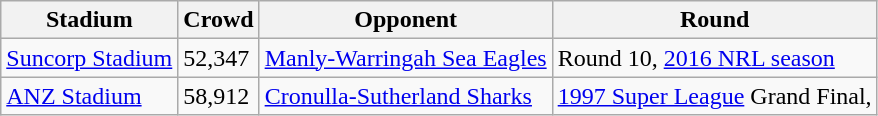<table class="wikitable">
<tr>
<th>Stadium</th>
<th>Crowd</th>
<th>Opponent</th>
<th>Round</th>
</tr>
<tr>
<td><a href='#'>Suncorp Stadium</a></td>
<td>52,347</td>
<td> <a href='#'>Manly-Warringah Sea Eagles</a></td>
<td>Round 10, <a href='#'>2016 NRL season</a></td>
</tr>
<tr>
<td><a href='#'>ANZ Stadium</a></td>
<td>58,912</td>
<td> <a href='#'>Cronulla-Sutherland Sharks</a></td>
<td><a href='#'>1997 Super League</a> Grand Final,</td>
</tr>
</table>
